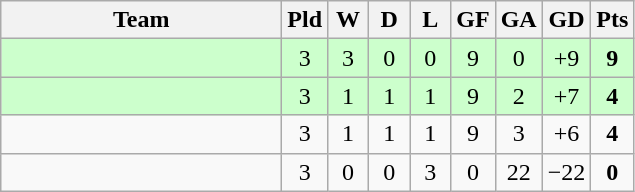<table class="wikitable" style="text-align:center;">
<tr>
<th width=180>Team</th>
<th width=20>Pld</th>
<th width=20>W</th>
<th width=20>D</th>
<th width=20>L</th>
<th width=20>GF</th>
<th width=20>GA</th>
<th width=20>GD</th>
<th width=20>Pts</th>
</tr>
<tr bgcolor=#ccffcc>
<td align="left"></td>
<td>3</td>
<td>3</td>
<td>0</td>
<td>0</td>
<td>9</td>
<td>0</td>
<td>+9</td>
<td><strong>9</strong></td>
</tr>
<tr bgcolor=#ccffcc>
<td align="left"></td>
<td>3</td>
<td>1</td>
<td>1</td>
<td>1</td>
<td>9</td>
<td>2</td>
<td>+7</td>
<td><strong>4</strong></td>
</tr>
<tr>
<td align="left"><em></em></td>
<td>3</td>
<td>1</td>
<td>1</td>
<td>1</td>
<td>9</td>
<td>3</td>
<td>+6</td>
<td><strong>4</strong></td>
</tr>
<tr>
<td align="left"></td>
<td>3</td>
<td>0</td>
<td>0</td>
<td>3</td>
<td>0</td>
<td>22</td>
<td>−22</td>
<td><strong>0</strong></td>
</tr>
</table>
